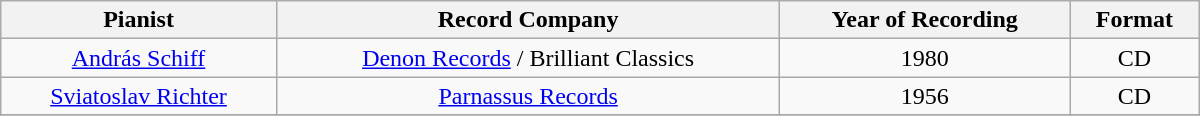<table class="wikitable" width="800px">
<tr>
<th align="center">Pianist</th>
<th align="center">Record Company</th>
<th align="center">Year of Recording</th>
<th align="center">Format</th>
</tr>
<tr>
<td align="center"><a href='#'>András Schiff</a></td>
<td align="center"><a href='#'>Denon Records</a> / Brilliant Classics</td>
<td align="center">1980</td>
<td align="center">CD</td>
</tr>
<tr>
<td align="center"><a href='#'>Sviatoslav Richter</a></td>
<td align="center"><a href='#'>Parnassus Records</a></td>
<td align="center">1956</td>
<td align="center">CD</td>
</tr>
<tr>
</tr>
</table>
